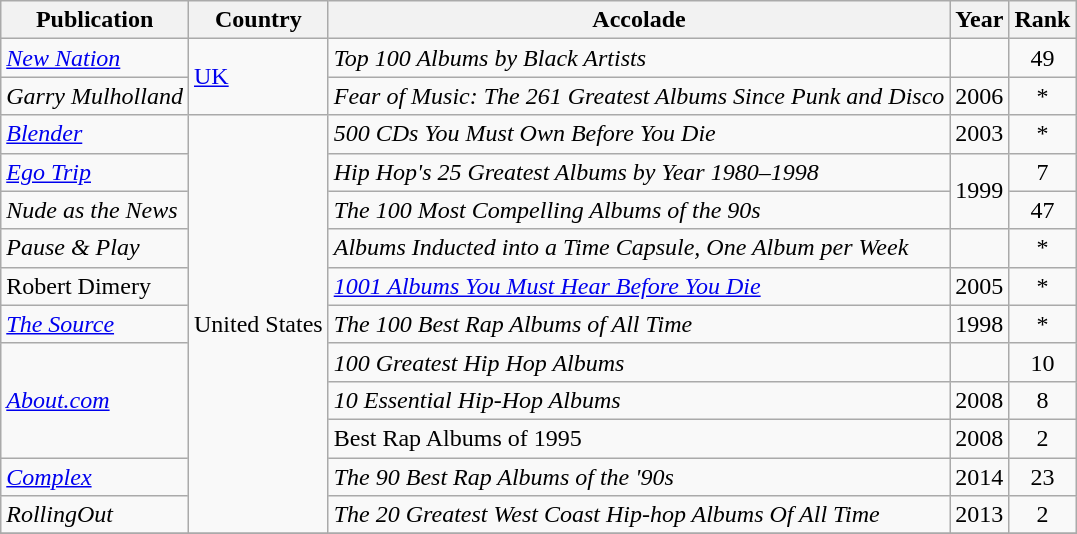<table class="wikitable">
<tr>
<th>Publication</th>
<th>Country</th>
<th>Accolade</th>
<th>Year</th>
<th style="text-align:center;">Rank</th>
</tr>
<tr>
<td><em><a href='#'>New Nation</a></em></td>
<td rowspan=2><a href='#'>UK</a></td>
<td><em>Top 100 Albums by Black Artists</em></td>
<td></td>
<td style="text-align:center;">49</td>
</tr>
<tr>
<td><em>Garry Mulholland</em></td>
<td><em>Fear of Music: The 261 Greatest Albums Since Punk and Disco</em></td>
<td>2006</td>
<td style="text-align:center;">*</td>
</tr>
<tr>
<td><em><a href='#'>Blender</a></em></td>
<td rowspan=11>United States</td>
<td><em>500 CDs You Must Own Before You Die</em></td>
<td>2003</td>
<td style="text-align:center;">*</td>
</tr>
<tr>
<td><em><a href='#'>Ego Trip</a></em></td>
<td><em>Hip Hop's 25 Greatest Albums by Year 1980–1998</em></td>
<td rowspan=2>1999</td>
<td style="text-align:center;">7</td>
</tr>
<tr>
<td><em>Nude as the News</em></td>
<td><em>The 100 Most Compelling Albums of the 90s</em></td>
<td style="text-align:center;">47</td>
</tr>
<tr>
<td><em>Pause & Play</em></td>
<td><em>Albums Inducted into a Time Capsule, One Album per Week</em></td>
<td></td>
<td style="text-align:center;">*</td>
</tr>
<tr>
<td>Robert Dimery</td>
<td><em><a href='#'>1001 Albums You Must Hear Before You Die</a></em></td>
<td>2005</td>
<td style="text-align:center;">*</td>
</tr>
<tr>
<td><em><a href='#'>The Source</a></em></td>
<td><em>The 100 Best Rap Albums of All Time</em></td>
<td>1998</td>
<td style="text-align:center;">*</td>
</tr>
<tr>
<td rowspan=3><em><a href='#'>About.com</a></em></td>
<td><em>100 Greatest Hip Hop Albums</em></td>
<td></td>
<td style="text-align:center;">10</td>
</tr>
<tr>
<td><em>10 Essential Hip-Hop Albums</em></td>
<td>2008</td>
<td align="center">8</td>
</tr>
<tr>
<td>Best Rap Albums of 1995</td>
<td>2008</td>
<td align="center">2</td>
</tr>
<tr>
<td><em><a href='#'>Complex</a></em></td>
<td><em>The 90 Best Rap Albums of the '90s</em></td>
<td>2014</td>
<td style="text-align:center;">23</td>
</tr>
<tr>
<td><em>RollingOut</em></td>
<td><em>The 20 Greatest West Coast Hip-hop Albums Of All Time</em></td>
<td>2013</td>
<td style="text-align:center;">2</td>
</tr>
<tr>
</tr>
</table>
